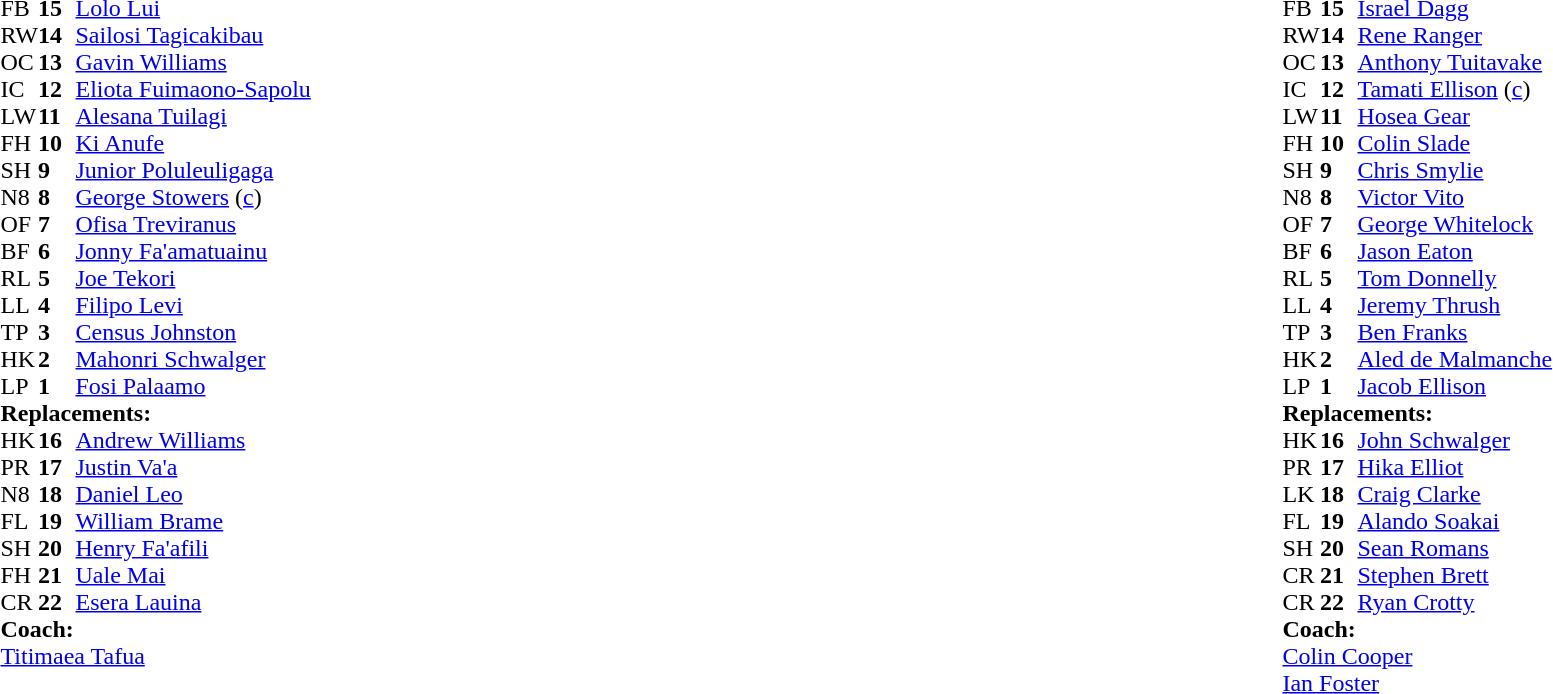<table style="width:100%;">
<tr>
<td style="vertical-align:top; width:50%;"><br><table style="font-size: 100%" cellspacing="0" cellpadding="0">
<tr>
<th width="25"></th>
<th width="25"></th>
</tr>
<tr>
<td>FB</td>
<td><strong>15</strong></td>
<td><a href='#'>Lolo Lui</a></td>
</tr>
<tr>
<td>RW</td>
<td><strong>14</strong></td>
<td><a href='#'>Sailosi Tagicakibau</a></td>
</tr>
<tr>
<td>OC</td>
<td><strong>13</strong></td>
<td><a href='#'>Gavin Williams</a></td>
</tr>
<tr>
<td>IC</td>
<td><strong>12</strong></td>
<td><a href='#'>Eliota Fuimaono-Sapolu</a></td>
</tr>
<tr>
<td>LW</td>
<td><strong>11</strong></td>
<td><a href='#'>Alesana Tuilagi</a></td>
<td></td>
</tr>
<tr>
<td>FH</td>
<td><strong>10</strong></td>
<td><a href='#'>Ki Anufe</a></td>
<td></td>
</tr>
<tr>
<td>SH</td>
<td><strong>9</strong></td>
<td><a href='#'>Junior Poluleuligaga</a></td>
</tr>
<tr>
<td>N8</td>
<td><strong>8</strong></td>
<td><a href='#'>George Stowers</a> (<a href='#'>c</a>)</td>
</tr>
<tr>
<td>OF</td>
<td><strong>7</strong></td>
<td><a href='#'>Ofisa Treviranus</a></td>
<td></td>
</tr>
<tr>
<td>BF</td>
<td><strong>6</strong></td>
<td><a href='#'>Jonny Fa'amatuainu</a></td>
</tr>
<tr>
<td>RL</td>
<td><strong>5</strong></td>
<td><a href='#'>Joe Tekori</a></td>
</tr>
<tr>
<td>LL</td>
<td><strong>4</strong></td>
<td><a href='#'>Filipo Levi</a></td>
</tr>
<tr>
<td>TP</td>
<td><strong>3</strong></td>
<td><a href='#'>Census Johnston</a></td>
<td></td>
</tr>
<tr>
<td>HK</td>
<td><strong>2</strong></td>
<td><a href='#'>Mahonri Schwalger</a></td>
<td></td>
</tr>
<tr>
<td>LP</td>
<td><strong>1</strong></td>
<td><a href='#'>Fosi Palaamo</a></td>
</tr>
<tr>
<td colspan=3><strong>Replacements:</strong></td>
</tr>
<tr>
<td>HK</td>
<td><strong>16</strong></td>
<td><a href='#'>Andrew Williams</a></td>
<td></td>
</tr>
<tr>
<td>PR</td>
<td><strong>17</strong></td>
<td><a href='#'>Justin Va'a</a></td>
<td></td>
</tr>
<tr>
<td>N8</td>
<td><strong>18</strong></td>
<td><a href='#'>Daniel Leo</a></td>
</tr>
<tr>
<td>FL</td>
<td><strong>19</strong></td>
<td><a href='#'>William Brame</a></td>
<td></td>
</tr>
<tr>
<td>SH</td>
<td><strong>20</strong></td>
<td><a href='#'>Henry Fa'afili</a></td>
</tr>
<tr>
<td>FH</td>
<td><strong>21</strong></td>
<td><a href='#'>Uale Mai</a></td>
<td></td>
</tr>
<tr>
<td>CR</td>
<td><strong>22</strong></td>
<td><a href='#'>Esera Lauina</a></td>
<td></td>
</tr>
<tr>
<td colspan=3><strong>Coach:</strong></td>
</tr>
<tr>
<td colspan="4"> <a href='#'>Titimaea Tafua</a></td>
</tr>
</table>
</td>
<td style="vertical-align:top; width:50%;"><br><table cellspacing="0" cellpadding="0" style="font-size:100%; margin:auto;">
<tr>
<th width="25"></th>
<th width="25"></th>
</tr>
<tr>
<td>FB</td>
<td><strong>15</strong></td>
<td><a href='#'>Israel Dagg</a></td>
<td></td>
</tr>
<tr>
<td>RW</td>
<td><strong>14</strong></td>
<td><a href='#'>Rene Ranger</a></td>
<td></td>
</tr>
<tr>
<td>OC</td>
<td><strong>13</strong></td>
<td><a href='#'>Anthony Tuitavake</a></td>
</tr>
<tr>
<td>IC</td>
<td><strong>12</strong></td>
<td><a href='#'>Tamati Ellison</a> (<a href='#'>c</a>)</td>
</tr>
<tr>
<td>LW</td>
<td><strong>11</strong></td>
<td><a href='#'>Hosea Gear</a></td>
</tr>
<tr>
<td>FH</td>
<td><strong>10</strong></td>
<td><a href='#'>Colin Slade</a></td>
</tr>
<tr>
<td>SH</td>
<td><strong>9</strong></td>
<td><a href='#'>Chris Smylie</a></td>
<td></td>
</tr>
<tr>
<td>N8</td>
<td><strong>8</strong></td>
<td><a href='#'>Victor Vito</a></td>
</tr>
<tr>
<td>OF</td>
<td><strong>7</strong></td>
<td><a href='#'>George Whitelock</a></td>
<td></td>
</tr>
<tr>
<td>BF</td>
<td><strong>6</strong></td>
<td><a href='#'>Jason Eaton</a></td>
</tr>
<tr>
<td>RL</td>
<td><strong>5</strong></td>
<td><a href='#'>Tom Donnelly</a></td>
<td></td>
</tr>
<tr>
<td>LL</td>
<td><strong>4</strong></td>
<td><a href='#'>Jeremy Thrush</a></td>
</tr>
<tr>
<td>TP</td>
<td><strong>3</strong></td>
<td><a href='#'>Ben Franks</a></td>
</tr>
<tr>
<td>HK</td>
<td><strong>2</strong></td>
<td><a href='#'>Aled de Malmanche</a></td>
<td></td>
</tr>
<tr>
<td>LP</td>
<td><strong>1</strong></td>
<td><a href='#'>Jacob Ellison</a></td>
</tr>
<tr>
<td colspan=3><strong>Replacements:</strong></td>
</tr>
<tr>
<td>HK</td>
<td><strong>16</strong></td>
<td><a href='#'>John Schwalger</a></td>
<td></td>
</tr>
<tr>
<td>PR</td>
<td><strong>17</strong></td>
<td><a href='#'>Hika Elliot</a></td>
</tr>
<tr>
<td>LK</td>
<td><strong>18</strong></td>
<td><a href='#'>Craig Clarke</a></td>
<td></td>
</tr>
<tr>
<td>FL</td>
<td><strong>19</strong></td>
<td><a href='#'>Alando Soakai</a></td>
<td></td>
</tr>
<tr>
<td>SH</td>
<td><strong>20</strong></td>
<td><a href='#'>Sean Romans</a></td>
<td></td>
</tr>
<tr>
<td>CR</td>
<td><strong>21</strong></td>
<td><a href='#'>Stephen Brett</a></td>
<td></td>
</tr>
<tr>
<td>CR</td>
<td><strong>22</strong></td>
<td><a href='#'>Ryan Crotty</a></td>
<td></td>
</tr>
<tr>
<td colspan=3><strong>Coach:</strong></td>
</tr>
<tr>
<td colspan="4"> <a href='#'>Colin Cooper</a> <br> <a href='#'>Ian Foster</a></td>
</tr>
</table>
</td>
</tr>
</table>
